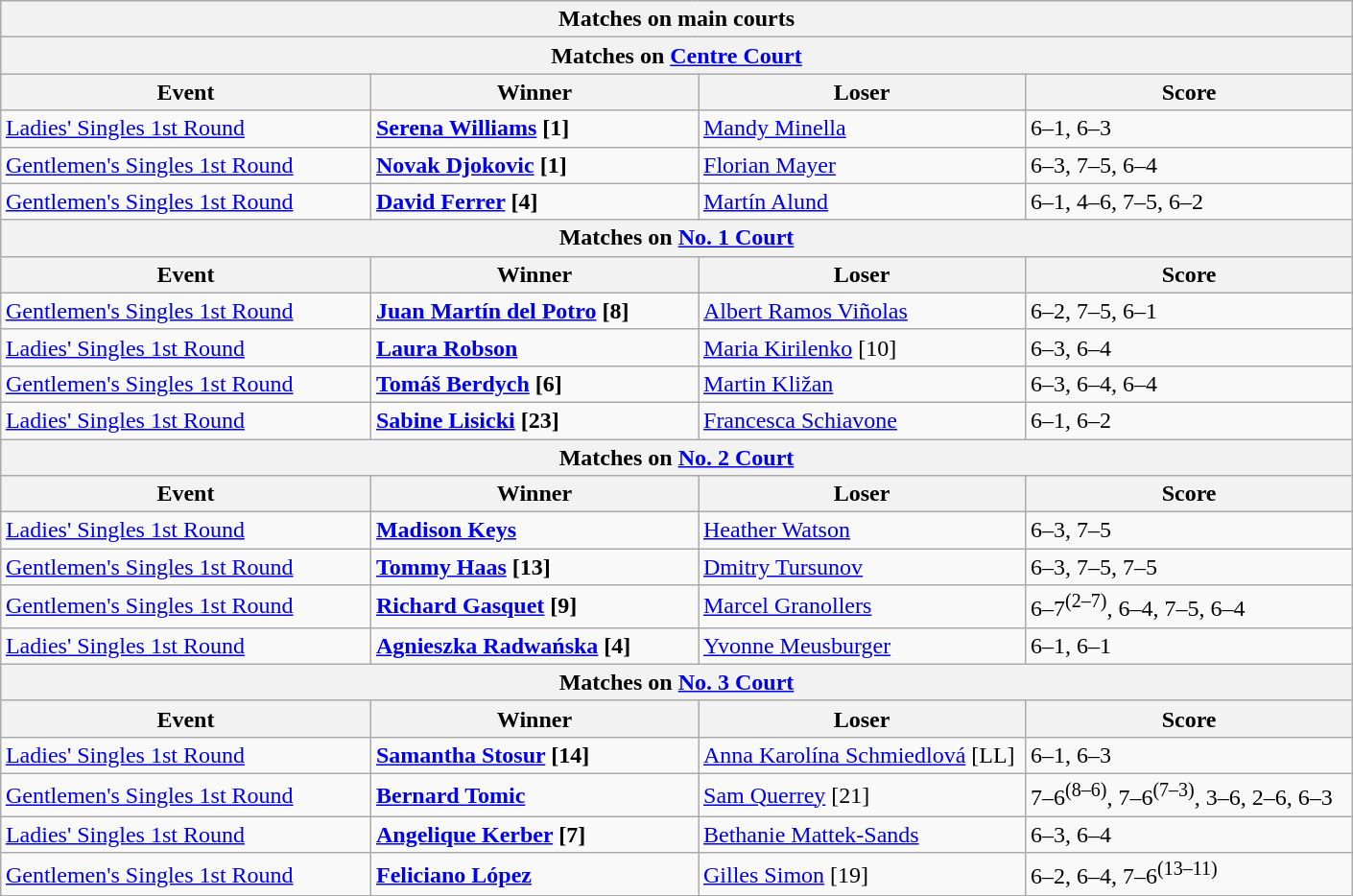<table class="wikitable collapsible uncollapsed" style="margin:auto;">
<tr>
<th colspan="4" style="white-space:nowrap;">Matches on main courts</th>
</tr>
<tr>
<th colspan="4">Matches on <a href='#'>Centre Court</a></th>
</tr>
<tr>
<th width=250>Event</th>
<th width=220>Winner</th>
<th width=220>Loser</th>
<th width=220>Score</th>
</tr>
<tr>
<td><a href='#'>Ladies' Singles 1st Round</a></td>
<td> <strong><a href='#'>Serena Williams</a> [1]</strong></td>
<td> <a href='#'>Mandy Minella</a></td>
<td>6–1, 6–3</td>
</tr>
<tr>
<td><a href='#'>Gentlemen's Singles 1st Round</a></td>
<td> <strong><a href='#'>Novak Djokovic</a> [1]</strong></td>
<td> <a href='#'>Florian Mayer</a></td>
<td>6–3, 7–5, 6–4</td>
</tr>
<tr>
<td><a href='#'>Gentlemen's Singles 1st Round</a></td>
<td> <strong><a href='#'>David Ferrer</a> [4]</strong></td>
<td> <a href='#'>Martín Alund</a></td>
<td>6–1, 4–6, 7–5, 6–2</td>
</tr>
<tr>
<th colspan="4">Matches on <a href='#'>No. 1 Court</a></th>
</tr>
<tr>
<th width=250>Event</th>
<th width=220>Winner</th>
<th width=220>Loser</th>
<th width=220>Score</th>
</tr>
<tr>
<td><a href='#'>Gentlemen's Singles 1st Round</a></td>
<td> <strong><a href='#'>Juan Martín del Potro</a> [8]</strong></td>
<td> <a href='#'>Albert Ramos Viñolas</a></td>
<td>6–2, 7–5, 6–1</td>
</tr>
<tr>
<td><a href='#'>Ladies' Singles 1st Round</a></td>
<td> <strong><a href='#'>Laura Robson</a></strong></td>
<td> <a href='#'>Maria Kirilenko</a> [10]</td>
<td>6–3, 6–4</td>
</tr>
<tr>
<td><a href='#'>Gentlemen's Singles 1st Round</a></td>
<td> <strong><a href='#'>Tomáš Berdych</a> [6]</strong></td>
<td> <a href='#'>Martin Kližan</a></td>
<td>6–3, 6–4, 6–4</td>
</tr>
<tr>
<td><a href='#'>Ladies' Singles 1st Round</a></td>
<td> <strong><a href='#'>Sabine Lisicki</a> [23]</strong></td>
<td> <a href='#'>Francesca Schiavone</a></td>
<td>6–1, 6–2</td>
</tr>
<tr>
<th colspan="4">Matches on <a href='#'>No. 2 Court</a></th>
</tr>
<tr>
<th width=250>Event</th>
<th width=220>Winner</th>
<th width=220>Loser</th>
<th width=220>Score</th>
</tr>
<tr>
<td><a href='#'>Ladies' Singles 1st Round</a></td>
<td> <strong><a href='#'>Madison Keys</a></strong></td>
<td> <a href='#'>Heather Watson</a></td>
<td>6–3, 7–5</td>
</tr>
<tr>
<td><a href='#'>Gentlemen's Singles 1st Round</a></td>
<td> <strong><a href='#'>Tommy Haas</a> [13]</strong></td>
<td> <a href='#'>Dmitry Tursunov</a></td>
<td>6–3, 7–5, 7–5</td>
</tr>
<tr>
<td><a href='#'>Gentlemen's Singles 1st Round</a></td>
<td> <strong><a href='#'>Richard Gasquet</a> [9]</strong></td>
<td> <a href='#'>Marcel Granollers</a></td>
<td>6–7<sup>(2–7)</sup>, 6–4, 7–5, 6–4</td>
</tr>
<tr>
<td><a href='#'>Ladies' Singles 1st Round</a></td>
<td> <strong><a href='#'>Agnieszka Radwańska</a> [4]</strong></td>
<td> <a href='#'>Yvonne Meusburger</a></td>
<td>6–1, 6–1</td>
</tr>
<tr>
<th colspan="4">Matches on <a href='#'>No. 3 Court</a></th>
</tr>
<tr>
<th width=250>Event</th>
<th width=220>Winner</th>
<th width=220>Loser</th>
<th width=220>Score</th>
</tr>
<tr>
<td><a href='#'>Ladies' Singles 1st Round</a></td>
<td> <strong><a href='#'>Samantha Stosur</a> [14]</strong></td>
<td> <a href='#'>Anna Karolína Schmiedlová</a> [LL]</td>
<td>6–1, 6–3</td>
</tr>
<tr>
<td><a href='#'>Gentlemen's Singles 1st Round</a></td>
<td> <strong><a href='#'>Bernard Tomic</a></strong></td>
<td> <a href='#'>Sam Querrey</a> [21]</td>
<td>7–6<sup>(8–6)</sup>, 7–6<sup>(7–3)</sup>, 3–6, 2–6, 6–3</td>
</tr>
<tr>
<td><a href='#'>Ladies' Singles 1st Round</a></td>
<td> <strong><a href='#'>Angelique Kerber</a> [7]</strong></td>
<td> <a href='#'>Bethanie Mattek-Sands</a></td>
<td>6–3, 6–4</td>
</tr>
<tr>
<td><a href='#'>Gentlemen's Singles 1st Round</a></td>
<td> <strong><a href='#'>Feliciano López</a></strong></td>
<td> <a href='#'>Gilles Simon</a> [19]</td>
<td>6–2, 6–4, 7–6<sup>(13–11)</sup></td>
</tr>
</table>
